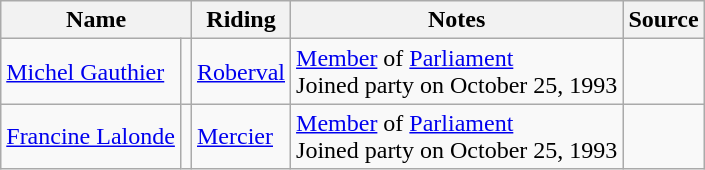<table class="wikitable">
<tr>
<th colspan=2>Name</th>
<th>Riding</th>
<th>Notes</th>
<th>Source</th>
</tr>
<tr>
<td><a href='#'>Michel Gauthier</a></td>
<td></td>
<td><a href='#'>Roberval</a></td>
<td><a href='#'>Member</a> of <a href='#'>Parliament</a><br>Joined party on October 25, 1993</td>
<td></td>
</tr>
<tr>
<td><a href='#'>Francine Lalonde</a></td>
<td></td>
<td><a href='#'>Mercier</a></td>
<td><a href='#'>Member</a> of <a href='#'>Parliament</a><br>Joined party on October 25, 1993</td>
<td></td>
</tr>
</table>
